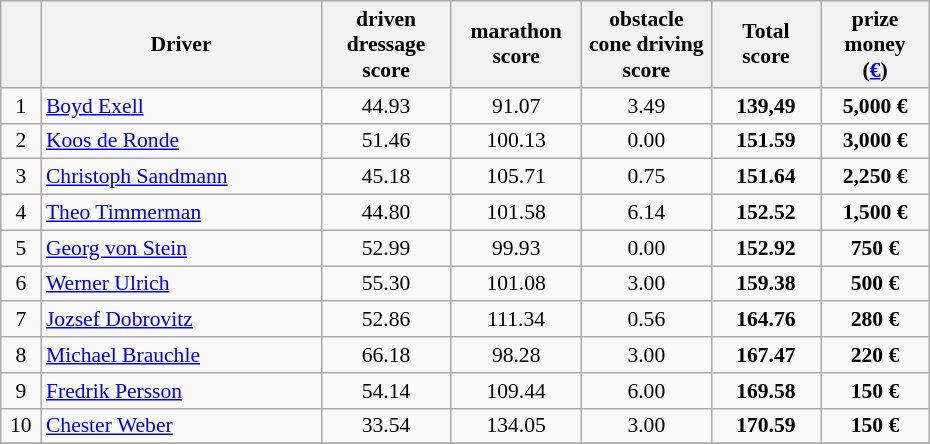<table class="wikitable" style="font-size: 90%">
<tr>
<th width=20></th>
<th width=180>Driver</th>
<th width=80>driven dressage<br>score</th>
<th width=80>marathon<br>score</th>
<th width=80>obstacle cone driving<br>score</th>
<th width=66>Total<br>score<br></th>
<th width=66>prize<br>money<br>(<a href='#'>€</a>)</th>
</tr>
<tr>
<td align=center>1</td>
<td> <a href='#'>Boyd Exell</a></td>
<td align=center>44.93</td>
<td align=center>91.07</td>
<td align=center>3.49</td>
<td align=center><strong>139,49</strong></td>
<td align=center><strong>5,000 €</strong></td>
</tr>
<tr>
<td align=center>2</td>
<td> <a href='#'>Koos de Ronde</a></td>
<td align=center>51.46</td>
<td align=center>100.13</td>
<td align=center>0.00</td>
<td align=center><strong>151.59</strong></td>
<td align=center><strong>3,000 €</strong></td>
</tr>
<tr>
<td align=center>3</td>
<td> <a href='#'>Christoph Sandmann</a></td>
<td align=center>45.18</td>
<td align=center>105.71</td>
<td align=center>0.75</td>
<td align=center><strong>151.64</strong></td>
<td align=center><strong>2,250 €</strong></td>
</tr>
<tr>
<td align=center>4</td>
<td> <a href='#'>Theo Timmerman</a></td>
<td align=center>44.80</td>
<td align=center>101.58</td>
<td align=center>6.14</td>
<td align=center><strong>152.52</strong></td>
<td align=center><strong>1,500 €</strong></td>
</tr>
<tr>
<td align=center>5</td>
<td> <a href='#'>Georg von Stein</a></td>
<td align=center>52.99</td>
<td align=center>99.93</td>
<td align=center>0.00</td>
<td align=center><strong>152.92</strong></td>
<td align=center><strong>750 €</strong></td>
</tr>
<tr>
<td align=center>6</td>
<td> <a href='#'>Werner Ulrich</a></td>
<td align=center>55.30</td>
<td align=center>101.08</td>
<td align=center>3.00</td>
<td align=center><strong>159.38</strong></td>
<td align=center><strong>500 €</strong></td>
</tr>
<tr>
<td align=center>7</td>
<td> <a href='#'>Jozsef Dobrovitz</a></td>
<td align=center>52.86</td>
<td align=center>111.34</td>
<td align=center>0.56</td>
<td align=center><strong>164.76</strong></td>
<td align=center><strong>280 €</strong></td>
</tr>
<tr>
<td align=center>8</td>
<td> <a href='#'>Michael Brauchle</a></td>
<td align=center>66.18</td>
<td align=center>98.28</td>
<td align=center>3.00</td>
<td align=center><strong>167.47</strong></td>
<td align=center><strong>220 €</strong></td>
</tr>
<tr>
<td align=center>9</td>
<td> <a href='#'>Fredrik Persson</a></td>
<td align=center>54.14</td>
<td align=center>109.44</td>
<td align=center>6.00</td>
<td align=center><strong>169.58</strong></td>
<td align=center><strong>150 €</strong></td>
</tr>
<tr>
<td align=center>10</td>
<td> <a href='#'>Chester Weber</a></td>
<td align=center>33.54</td>
<td align=center>134.05</td>
<td align=center>3.00</td>
<td align=center><strong>170.59</strong></td>
<td align=center><strong>150 €</strong></td>
</tr>
<tr>
</tr>
</table>
